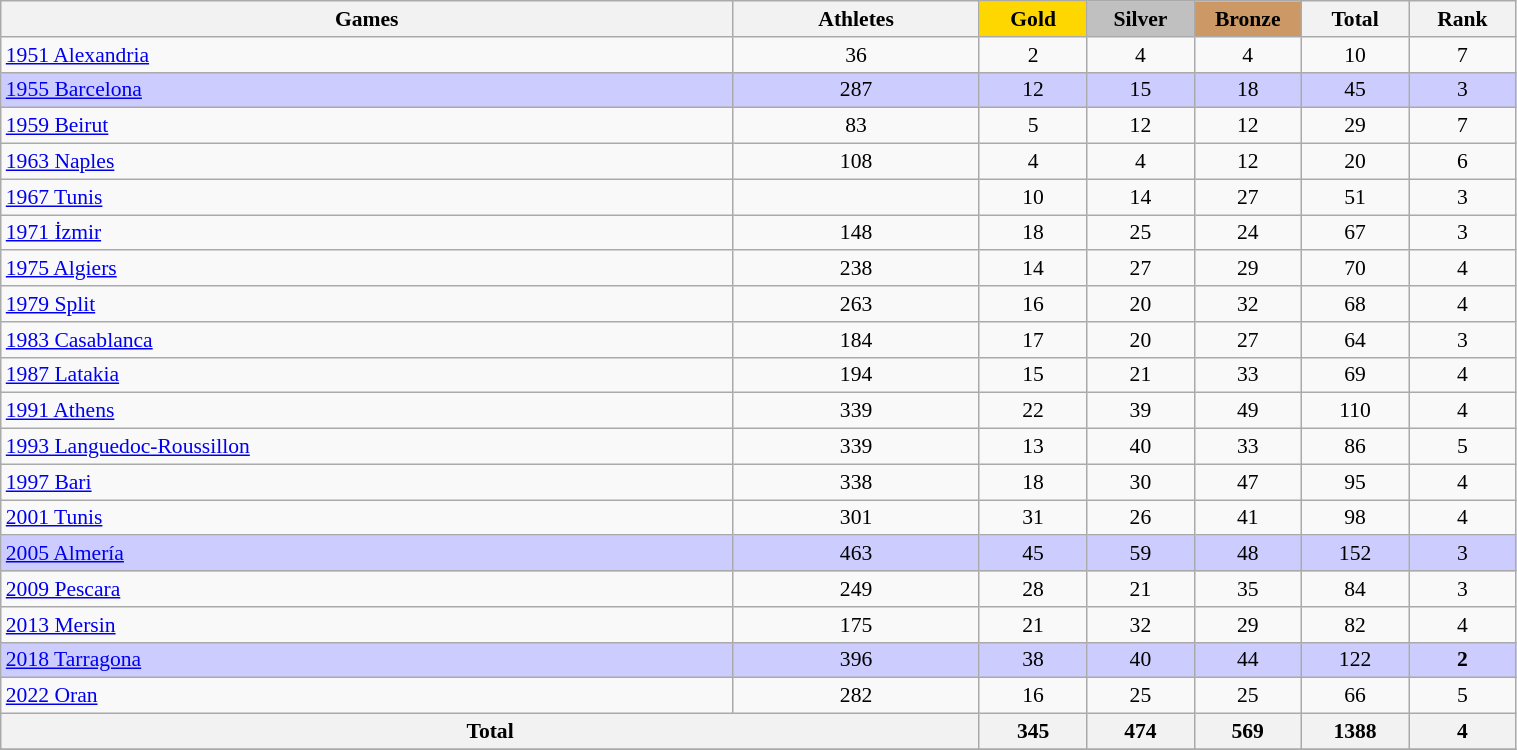<table class="wikitable" width=80% style="font-size:90%; text-align:center;">
<tr>
<th>Games</th>
<th>Athletes</th>
<td style="background:gold; width:4.5em; font-weight:bold;">Gold</td>
<td style="background:silver; width:4.5em; font-weight:bold;">Silver</td>
<td style="background:#cc9966; width:4.5em; font-weight:bold;">Bronze</td>
<th style="width:4.5em; font-weight:bold;">Total</th>
<th style="width:4.5em; font-weight:bold;">Rank</th>
</tr>
<tr>
<td align=left><a href='#'>1951 Alexandria</a></td>
<td>36</td>
<td>2</td>
<td>4</td>
<td>4</td>
<td>10</td>
<td>7</td>
</tr>
<tr style="background:#ccccff">
<td align=left><a href='#'>1955 Barcelona</a></td>
<td>287</td>
<td>12</td>
<td>15</td>
<td>18</td>
<td>45</td>
<td>3</td>
</tr>
<tr>
<td align=left><a href='#'>1959 Beirut</a></td>
<td>83</td>
<td>5</td>
<td>12</td>
<td>12</td>
<td>29</td>
<td>7</td>
</tr>
<tr>
<td align=left><a href='#'>1963 Naples</a></td>
<td>108</td>
<td>4</td>
<td>4</td>
<td>12</td>
<td>20</td>
<td>6</td>
</tr>
<tr>
<td align=left><a href='#'>1967 Tunis</a></td>
<td></td>
<td>10</td>
<td>14</td>
<td>27</td>
<td>51</td>
<td>3</td>
</tr>
<tr>
<td align=left><a href='#'>1971 İzmir</a></td>
<td>148</td>
<td>18</td>
<td>25</td>
<td>24</td>
<td>67</td>
<td>3</td>
</tr>
<tr>
<td align=left><a href='#'>1975 Algiers</a></td>
<td>238</td>
<td>14</td>
<td>27</td>
<td>29</td>
<td>70</td>
<td>4</td>
</tr>
<tr>
<td align=left><a href='#'>1979 Split</a></td>
<td>263</td>
<td>16</td>
<td>20</td>
<td>32</td>
<td>68</td>
<td>4</td>
</tr>
<tr>
<td align=left><a href='#'>1983 Casablanca</a></td>
<td>184</td>
<td>17</td>
<td>20</td>
<td>27</td>
<td>64</td>
<td>3</td>
</tr>
<tr>
<td align=left><a href='#'>1987 Latakia</a></td>
<td>194</td>
<td>15</td>
<td>21</td>
<td>33</td>
<td>69</td>
<td>4</td>
</tr>
<tr>
<td align=left><a href='#'>1991 Athens</a></td>
<td>339</td>
<td>22</td>
<td>39</td>
<td>49</td>
<td>110</td>
<td>4</td>
</tr>
<tr>
<td align=left><a href='#'>1993 Languedoc-Roussillon</a></td>
<td>339</td>
<td>13</td>
<td>40</td>
<td>33</td>
<td>86</td>
<td>5</td>
</tr>
<tr>
<td align=left><a href='#'>1997 Bari</a></td>
<td>338</td>
<td>18</td>
<td>30</td>
<td>47</td>
<td>95</td>
<td>4</td>
</tr>
<tr>
<td align=left><a href='#'>2001 Tunis</a></td>
<td>301</td>
<td>31</td>
<td>26</td>
<td>41</td>
<td>98</td>
<td>4</td>
</tr>
<tr style="background:#ccccff">
<td align=left><a href='#'>2005 Almería</a></td>
<td>463</td>
<td>45</td>
<td>59</td>
<td>48</td>
<td>152</td>
<td>3</td>
</tr>
<tr>
<td align=left><a href='#'>2009 Pescara</a></td>
<td>249</td>
<td>28</td>
<td>21</td>
<td>35</td>
<td>84</td>
<td>3</td>
</tr>
<tr>
<td align=left><a href='#'>2013 Mersin</a></td>
<td>175</td>
<td>21</td>
<td>32</td>
<td>29</td>
<td>82</td>
<td>4</td>
</tr>
<tr style="background:#ccccff">
<td align=left><a href='#'>2018 Tarragona</a></td>
<td>396</td>
<td>38</td>
<td>40</td>
<td>44</td>
<td>122</td>
<td><strong>2</strong></td>
</tr>
<tr>
<td align=left><a href='#'>2022 Oran</a></td>
<td>282</td>
<td>16</td>
<td>25</td>
<td>25</td>
<td>66</td>
<td>5</td>
</tr>
<tr>
<th colspan=2>Total</th>
<th>345</th>
<th>474</th>
<th>569</th>
<th>1388</th>
<th>4</th>
</tr>
<tr class="sortbottom">
</tr>
</table>
